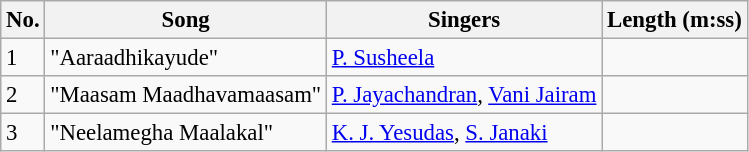<table class="wikitable" style="font-size:95%;">
<tr>
<th>No.</th>
<th>Song</th>
<th>Singers</th>
<th>Length (m:ss)</th>
</tr>
<tr>
<td>1</td>
<td>"Aaraadhikayude"</td>
<td><a href='#'>P. Susheela</a></td>
<td></td>
</tr>
<tr>
<td>2</td>
<td>"Maasam Maadhavamaasam"</td>
<td><a href='#'>P. Jayachandran</a>, <a href='#'>Vani Jairam</a></td>
<td></td>
</tr>
<tr>
<td>3</td>
<td>"Neelamegha Maalakal"</td>
<td><a href='#'>K. J. Yesudas</a>, <a href='#'>S. Janaki</a></td>
<td></td>
</tr>
</table>
